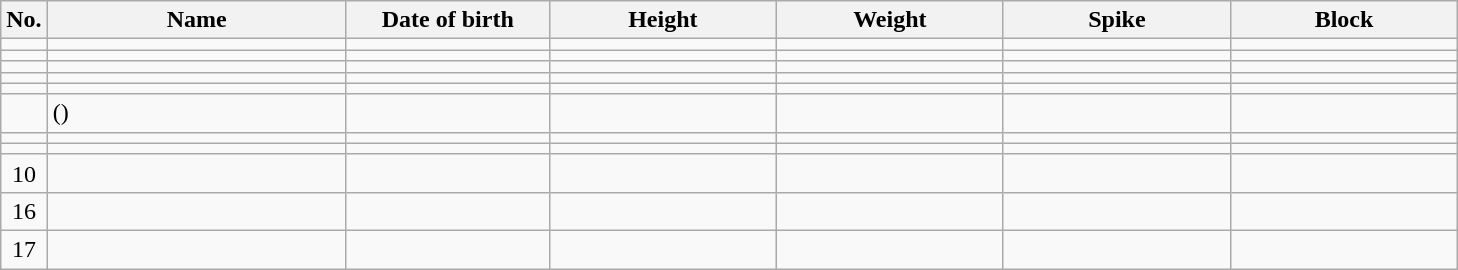<table class="wikitable sortable" style="font-size:100%; text-align:center;">
<tr>
<th>No.</th>
<th style="width:12em">Name</th>
<th style="width:8em">Date of birth</th>
<th style="width:9em">Height</th>
<th style="width:9em">Weight</th>
<th style="width:9em">Spike</th>
<th style="width:9em">Block</th>
</tr>
<tr>
<td></td>
<td align=left> </td>
<td align=right></td>
<td></td>
<td></td>
<td></td>
<td></td>
</tr>
<tr>
<td></td>
<td align=left> </td>
<td align=right></td>
<td></td>
<td></td>
<td></td>
<td></td>
</tr>
<tr>
<td></td>
<td align=left></td>
<td align=right></td>
<td></td>
<td></td>
<td></td>
<td></td>
</tr>
<tr>
<td></td>
<td align=left> </td>
<td align=right></td>
<td></td>
<td></td>
<td></td>
<td></td>
</tr>
<tr>
<td></td>
<td align=left> </td>
<td align=right></td>
<td></td>
<td></td>
<td></td>
<td></td>
</tr>
<tr>
<td></td>
<td align=left>  ()</td>
<td align=right></td>
<td></td>
<td></td>
<td></td>
<td></td>
</tr>
<tr>
<td></td>
<td align=left> </td>
<td align=right></td>
<td></td>
<td></td>
<td></td>
<td></td>
</tr>
<tr>
<td></td>
<td align=left> </td>
<td align=right></td>
<td></td>
<td></td>
<td></td>
<td></td>
</tr>
<tr>
<td>10</td>
<td align=left> </td>
<td align=right></td>
<td></td>
<td></td>
<td></td>
<td></td>
</tr>
<tr>
<td>16</td>
<td align=left> </td>
<td align=right></td>
<td></td>
<td></td>
<td></td>
<td></td>
</tr>
<tr>
<td>17</td>
<td align=left> </td>
<td align=right></td>
<td></td>
<td></td>
<td></td>
<td></td>
</tr>
</table>
